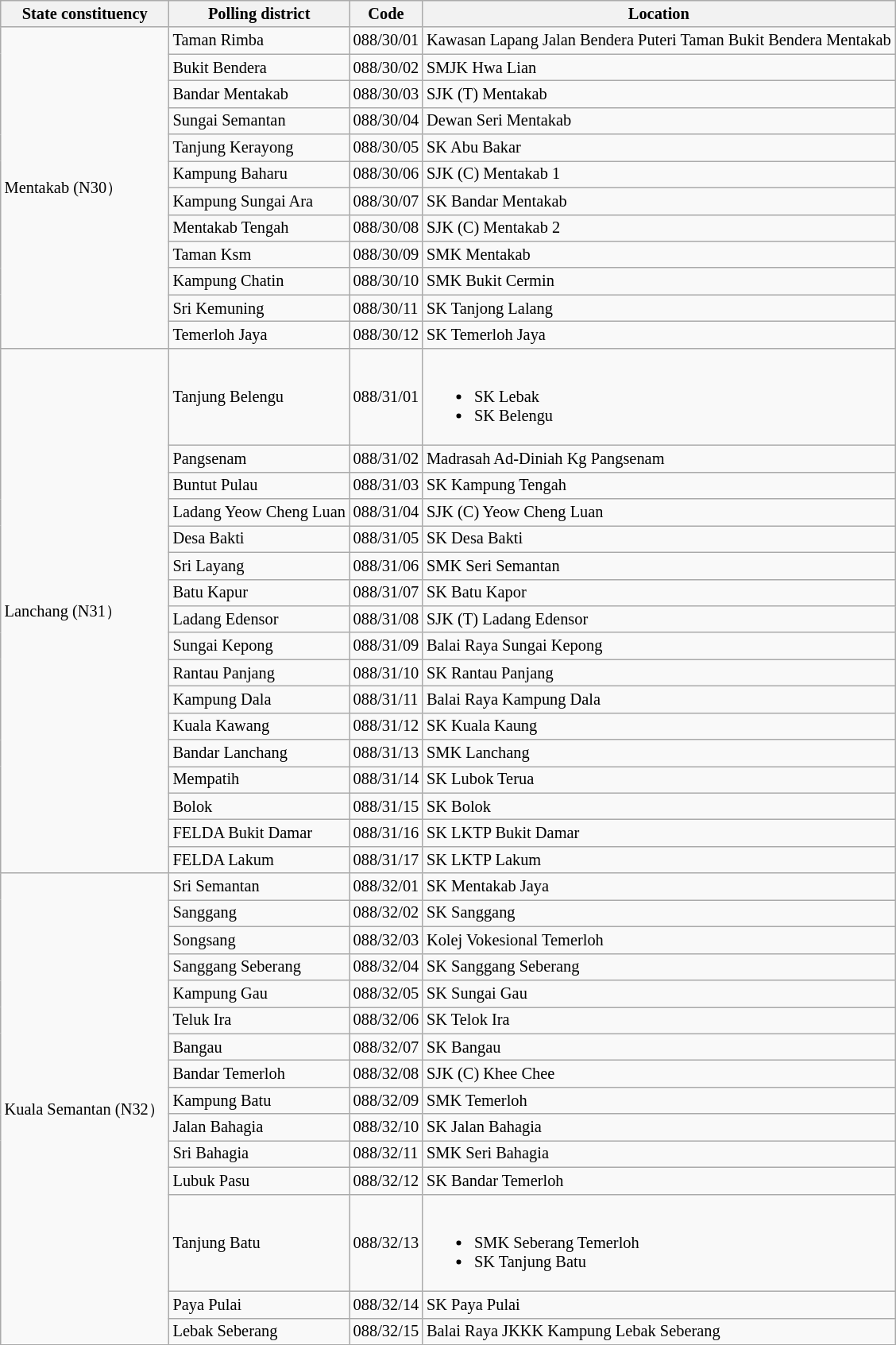<table class="wikitable sortable mw-collapsible" style="white-space:nowrap;font-size:85%">
<tr>
<th>State constituency</th>
<th>Polling district</th>
<th>Code</th>
<th>Location</th>
</tr>
<tr>
<td rowspan="12">Mentakab (N30）</td>
<td>Taman Rimba</td>
<td>088/30/01</td>
<td>Kawasan Lapang Jalan Bendera Puteri Taman Bukit Bendera Mentakab</td>
</tr>
<tr>
<td>Bukit Bendera</td>
<td>088/30/02</td>
<td>SMJK Hwa Lian</td>
</tr>
<tr>
<td>Bandar Mentakab</td>
<td>088/30/03</td>
<td>SJK (T) Mentakab</td>
</tr>
<tr>
<td>Sungai Semantan</td>
<td>088/30/04</td>
<td>Dewan Seri Mentakab</td>
</tr>
<tr>
<td>Tanjung Kerayong</td>
<td>088/30/05</td>
<td>SK Abu Bakar</td>
</tr>
<tr>
<td>Kampung Baharu</td>
<td>088/30/06</td>
<td>SJK (C) Mentakab 1</td>
</tr>
<tr>
<td>Kampung Sungai Ara</td>
<td>088/30/07</td>
<td>SK Bandar Mentakab</td>
</tr>
<tr>
<td>Mentakab Tengah</td>
<td>088/30/08</td>
<td>SJK (C) Mentakab 2</td>
</tr>
<tr>
<td>Taman Ksm</td>
<td>088/30/09</td>
<td>SMK Mentakab</td>
</tr>
<tr>
<td>Kampung Chatin</td>
<td>088/30/10</td>
<td>SMK Bukit Cermin</td>
</tr>
<tr>
<td>Sri Kemuning</td>
<td>088/30/11</td>
<td>SK Tanjong Lalang</td>
</tr>
<tr>
<td>Temerloh Jaya</td>
<td>088/30/12</td>
<td>SK Temerloh Jaya</td>
</tr>
<tr>
<td rowspan="17">Lanchang (N31）</td>
<td>Tanjung Belengu</td>
<td>088/31/01</td>
<td><br><ul><li>SK Lebak</li><li>SK Belengu</li></ul></td>
</tr>
<tr>
<td>Pangsenam</td>
<td>088/31/02</td>
<td>Madrasah Ad-Diniah Kg Pangsenam</td>
</tr>
<tr>
<td>Buntut Pulau</td>
<td>088/31/03</td>
<td>SK Kampung Tengah</td>
</tr>
<tr>
<td>Ladang Yeow Cheng Luan</td>
<td>088/31/04</td>
<td>SJK (C) Yeow Cheng Luan</td>
</tr>
<tr>
<td>Desa Bakti</td>
<td>088/31/05</td>
<td>SK Desa Bakti</td>
</tr>
<tr>
<td>Sri Layang</td>
<td>088/31/06</td>
<td>SMK Seri Semantan</td>
</tr>
<tr>
<td>Batu Kapur</td>
<td>088/31/07</td>
<td>SK Batu Kapor</td>
</tr>
<tr>
<td>Ladang Edensor</td>
<td>088/31/08</td>
<td>SJK (T) Ladang Edensor</td>
</tr>
<tr>
<td>Sungai Kepong</td>
<td>088/31/09</td>
<td>Balai Raya Sungai Kepong</td>
</tr>
<tr>
<td>Rantau Panjang</td>
<td>088/31/10</td>
<td>SK Rantau Panjang</td>
</tr>
<tr>
<td>Kampung Dala</td>
<td>088/31/11</td>
<td>Balai Raya Kampung Dala</td>
</tr>
<tr>
<td>Kuala Kawang</td>
<td>088/31/12</td>
<td>SK Kuala Kaung</td>
</tr>
<tr>
<td>Bandar Lanchang</td>
<td>088/31/13</td>
<td>SMK Lanchang</td>
</tr>
<tr>
<td>Mempatih</td>
<td>088/31/14</td>
<td>SK Lubok Terua</td>
</tr>
<tr>
<td>Bolok</td>
<td>088/31/15</td>
<td>SK Bolok</td>
</tr>
<tr>
<td>FELDA Bukit Damar</td>
<td>088/31/16</td>
<td>SK LKTP Bukit Damar</td>
</tr>
<tr>
<td>FELDA Lakum</td>
<td>088/31/17</td>
<td>SK LKTP Lakum</td>
</tr>
<tr>
<td rowspan="15">Kuala Semantan (N32）</td>
<td>Sri Semantan</td>
<td>088/32/01</td>
<td>SK Mentakab Jaya</td>
</tr>
<tr>
<td>Sanggang</td>
<td>088/32/02</td>
<td>SK Sanggang</td>
</tr>
<tr>
<td>Songsang</td>
<td>088/32/03</td>
<td>Kolej Vokesional Temerloh</td>
</tr>
<tr>
<td>Sanggang Seberang</td>
<td>088/32/04</td>
<td>SK Sanggang Seberang</td>
</tr>
<tr>
<td>Kampung Gau</td>
<td>088/32/05</td>
<td>SK Sungai Gau</td>
</tr>
<tr>
<td>Teluk Ira</td>
<td>088/32/06</td>
<td>SK Telok Ira</td>
</tr>
<tr>
<td>Bangau</td>
<td>088/32/07</td>
<td>SK Bangau</td>
</tr>
<tr>
<td>Bandar Temerloh</td>
<td>088/32/08</td>
<td>SJK (C) Khee Chee</td>
</tr>
<tr>
<td>Kampung Batu</td>
<td>088/32/09</td>
<td>SMK Temerloh</td>
</tr>
<tr>
<td>Jalan Bahagia</td>
<td>088/32/10</td>
<td>SK Jalan Bahagia</td>
</tr>
<tr>
<td>Sri Bahagia</td>
<td>088/32/11</td>
<td>SMK Seri Bahagia</td>
</tr>
<tr>
<td>Lubuk Pasu</td>
<td>088/32/12</td>
<td>SK Bandar Temerloh</td>
</tr>
<tr>
<td>Tanjung Batu</td>
<td>088/32/13</td>
<td><br><ul><li>SMK Seberang Temerloh</li><li>SK Tanjung Batu</li></ul></td>
</tr>
<tr>
<td>Paya Pulai</td>
<td>088/32/14</td>
<td>SK Paya Pulai</td>
</tr>
<tr>
<td>Lebak Seberang</td>
<td>088/32/15</td>
<td>Balai Raya JKKK Kampung Lebak Seberang</td>
</tr>
</table>
